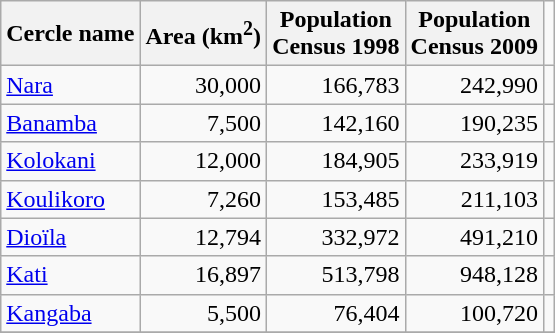<table class="sortable wikitable">
<tr>
<th>Cercle name</th>
<th>Area (km<sup>2</sup>)</th>
<th>Population<br>Census 1998</th>
<th>Population<br>Census 2009</th>
</tr>
<tr>
<td><a href='#'>Nara</a></td>
<td align="right">30,000</td>
<td align="right">166,783</td>
<td align="right">242,990</td>
<td></td>
</tr>
<tr>
<td><a href='#'>Banamba</a></td>
<td align="right">7,500</td>
<td align="right">142,160</td>
<td align="right">190,235</td>
<td></td>
</tr>
<tr>
<td><a href='#'>Kolokani</a></td>
<td align="right">12,000</td>
<td align="right">184,905</td>
<td align="right">233,919</td>
<td></td>
</tr>
<tr>
<td><a href='#'>Koulikoro</a></td>
<td align="right">7,260</td>
<td align="right">153,485</td>
<td align="right">211,103</td>
<td></td>
</tr>
<tr>
<td><a href='#'>Dioïla</a></td>
<td align="right">12,794</td>
<td align="right">332,972</td>
<td align="right">491,210</td>
<td></td>
</tr>
<tr>
<td><a href='#'>Kati</a></td>
<td align="right">16,897</td>
<td align="right">513,798</td>
<td align="right">948,128</td>
<td></td>
</tr>
<tr>
<td><a href='#'>Kangaba</a></td>
<td align="right">5,500</td>
<td align="right">76,404</td>
<td align="right">100,720</td>
<td></td>
</tr>
<tr>
</tr>
</table>
